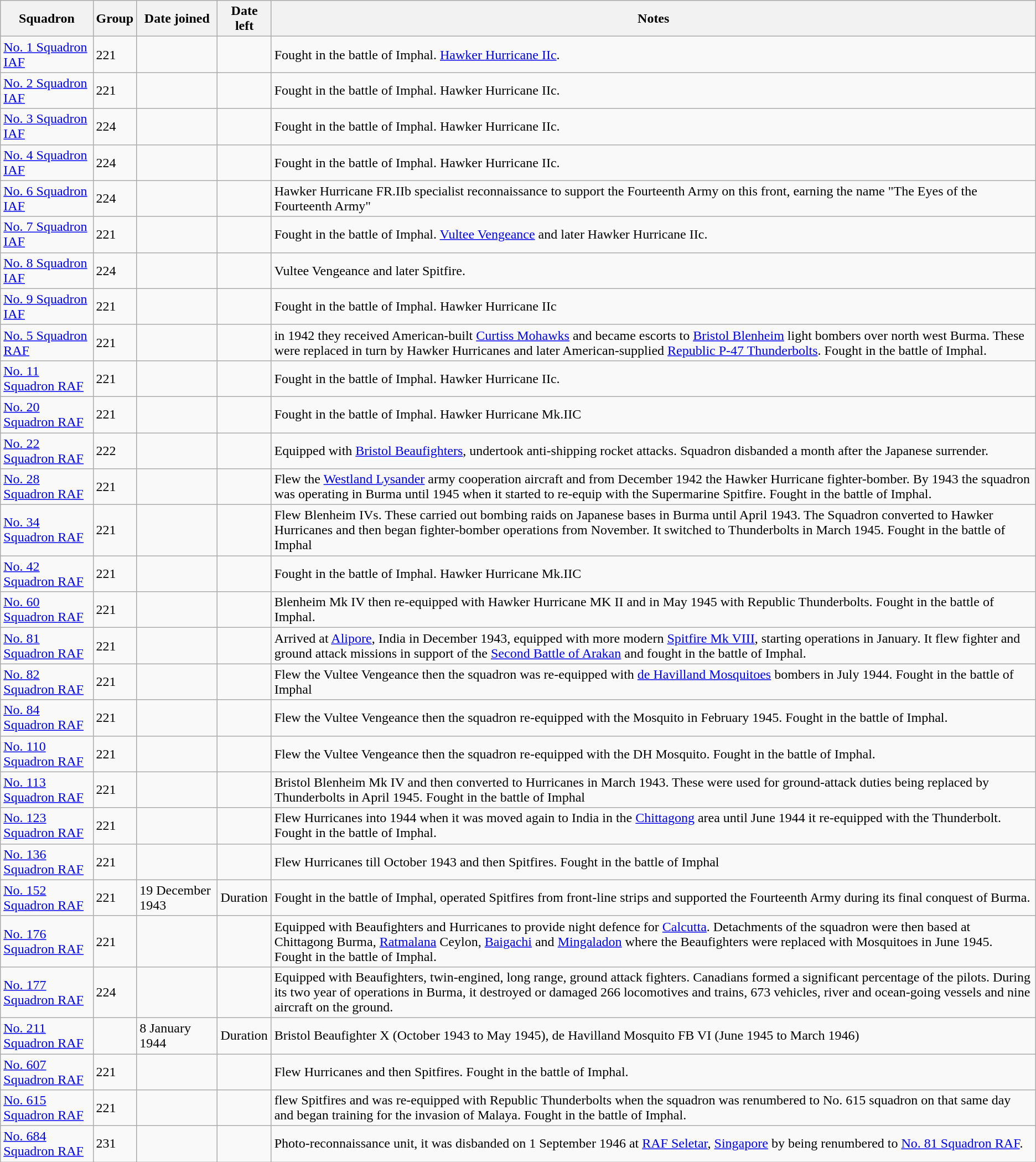<table class="wikitable">
<tr>
<th>Squadron</th>
<th>Group</th>
<th>Date joined</th>
<th>Date left</th>
<th>Notes</th>
</tr>
<tr>
<td><a href='#'>No. 1 Squadron IAF</a></td>
<td>221</td>
<td></td>
<td></td>
<td>Fought in the battle of Imphal. <a href='#'>Hawker Hurricane IIc</a>.</td>
</tr>
<tr>
<td><a href='#'>No. 2 Squadron IAF</a></td>
<td>221</td>
<td></td>
<td></td>
<td>Fought in the battle of Imphal. Hawker Hurricane IIc.</td>
</tr>
<tr>
<td><a href='#'>No. 3 Squadron IAF</a></td>
<td>224</td>
<td></td>
<td></td>
<td>Fought in the battle of Imphal. Hawker Hurricane IIc.</td>
</tr>
<tr>
<td><a href='#'>No. 4 Squadron IAF</a></td>
<td>224</td>
<td></td>
<td></td>
<td>Fought in the battle of Imphal. Hawker Hurricane IIc.</td>
</tr>
<tr>
<td><a href='#'>No. 6 Squadron IAF</a></td>
<td>224</td>
<td></td>
<td></td>
<td>Hawker Hurricane FR.IIb specialist reconnaissance to support the Fourteenth Army on this front, earning the name "The Eyes of the Fourteenth Army"</td>
</tr>
<tr>
<td><a href='#'>No. 7 Squadron IAF</a></td>
<td>221</td>
<td></td>
<td></td>
<td>Fought in the battle of Imphal. <a href='#'>Vultee Vengeance</a> and later Hawker Hurricane IIc.</td>
</tr>
<tr>
<td><a href='#'>No. 8 Squadron IAF</a></td>
<td>224</td>
<td></td>
<td></td>
<td>Vultee Vengeance and later Spitfire.</td>
</tr>
<tr>
<td><a href='#'>No. 9 Squadron IAF</a></td>
<td>221</td>
<td></td>
<td></td>
<td>Fought in the battle of Imphal. Hawker Hurricane IIc</td>
</tr>
<tr>
<td><a href='#'>No. 5 Squadron RAF</a></td>
<td>221</td>
<td></td>
<td></td>
<td>in 1942 they received American-built <a href='#'>Curtiss Mohawks</a> and became escorts to <a href='#'>Bristol Blenheim</a> light bombers over north west Burma. These were replaced in turn by Hawker Hurricanes and later American-supplied <a href='#'>Republic P-47 Thunderbolts</a>. Fought in the battle of Imphal.</td>
</tr>
<tr>
<td><a href='#'>No. 11 Squadron RAF</a></td>
<td>221</td>
<td></td>
<td></td>
<td>Fought in the battle of Imphal. Hawker Hurricane IIc.</td>
</tr>
<tr>
<td><a href='#'>No. 20 Squadron RAF</a></td>
<td>221</td>
<td></td>
<td></td>
<td>Fought in the battle of Imphal. Hawker Hurricane Mk.IIC</td>
</tr>
<tr>
<td><a href='#'>No. 22 Squadron RAF</a></td>
<td>222</td>
<td></td>
<td></td>
<td>Equipped with <a href='#'>Bristol Beaufighters</a>, undertook anti-shipping rocket attacks. Squadron disbanded a month after the Japanese surrender.</td>
</tr>
<tr>
<td><a href='#'>No. 28 Squadron RAF</a></td>
<td>221</td>
<td></td>
<td></td>
<td>Flew the <a href='#'>Westland Lysander</a> army cooperation aircraft and from December 1942 the Hawker Hurricane fighter-bomber. By 1943 the squadron was operating in Burma until 1945 when it started to re-equip with the Supermarine Spitfire.  Fought in the battle of Imphal.</td>
</tr>
<tr>
<td><a href='#'>No. 34 Squadron RAF</a></td>
<td>221</td>
<td></td>
<td></td>
<td>Flew Blenheim IVs. These carried out bombing raids on Japanese bases in Burma until April 1943. The Squadron converted to Hawker Hurricanes and then began fighter-bomber operations from November. It switched to Thunderbolts in March 1945. Fought in the battle of Imphal</td>
</tr>
<tr>
<td><a href='#'>No. 42 Squadron RAF</a></td>
<td>221</td>
<td></td>
<td></td>
<td>Fought in the battle of Imphal. Hawker Hurricane Mk.IIC</td>
</tr>
<tr>
<td><a href='#'>No. 60 Squadron RAF</a></td>
<td>221</td>
<td></td>
<td></td>
<td>Blenheim Mk IV then re-equipped with Hawker Hurricane MK II and in May 1945 with Republic Thunderbolts. Fought in the battle of Imphal.</td>
</tr>
<tr>
<td><a href='#'>No. 81 Squadron RAF</a></td>
<td>221</td>
<td></td>
<td></td>
<td>Arrived at <a href='#'>Alipore</a>, India in December 1943, equipped with more modern <a href='#'>Spitfire Mk VIII</a>, starting operations in January. It flew fighter and ground attack missions in support of the <a href='#'>Second Battle of Arakan</a> and fought in the battle of Imphal.</td>
</tr>
<tr>
<td><a href='#'>No. 82 Squadron RAF</a></td>
<td>221</td>
<td></td>
<td></td>
<td>Flew the Vultee Vengeance then the squadron was re-equipped with <a href='#'>de Havilland Mosquitoes</a> bombers in July 1944. Fought in the battle of Imphal</td>
</tr>
<tr>
<td><a href='#'>No. 84 Squadron RAF</a></td>
<td>221</td>
<td></td>
<td></td>
<td>Flew the Vultee Vengeance then the squadron re-equipped with the Mosquito in February 1945. Fought in the battle of Imphal.</td>
</tr>
<tr>
<td><a href='#'>No. 110 Squadron RAF</a></td>
<td>221</td>
<td></td>
<td></td>
<td>Flew the Vultee Vengeance then the squadron re-equipped with the DH Mosquito. Fought in the battle of Imphal.</td>
</tr>
<tr>
<td><a href='#'>No. 113 Squadron RAF</a></td>
<td>221</td>
<td></td>
<td></td>
<td>Bristol Blenheim Mk IV and then converted to Hurricanes in March 1943. These were used for ground-attack duties being replaced by Thunderbolts in April 1945. Fought in the battle of Imphal</td>
</tr>
<tr>
<td><a href='#'>No. 123 Squadron RAF</a></td>
<td>221</td>
<td></td>
<td></td>
<td>Flew Hurricanes into 1944 when it was moved again to India in the <a href='#'>Chittagong</a> area until June 1944 it re-equipped with the Thunderbolt. Fought in the battle of Imphal.</td>
</tr>
<tr>
<td><a href='#'>No. 136 Squadron RAF</a></td>
<td>221</td>
<td></td>
<td></td>
<td>Flew Hurricanes till October 1943 and then Spitfires. Fought in the battle of Imphal</td>
</tr>
<tr>
<td><a href='#'>No. 152 Squadron RAF</a></td>
<td>221</td>
<td>19 December 1943</td>
<td>Duration</td>
<td>Fought in the battle of Imphal, operated Spitfires from front-line strips and supported the Fourteenth Army during its final conquest of Burma.</td>
</tr>
<tr>
<td><a href='#'>No. 176 Squadron RAF</a></td>
<td>221</td>
<td></td>
<td></td>
<td>Equipped with Beaufighters and Hurricanes to provide night defence for <a href='#'>Calcutta</a>. Detachments of the squadron were then based at Chittagong Burma, <a href='#'>Ratmalana</a> Ceylon, <a href='#'>Baigachi</a> and <a href='#'>Mingaladon</a> where the Beaufighters were replaced with Mosquitoes in June 1945. Fought in the battle of Imphal.</td>
</tr>
<tr>
<td><a href='#'>No. 177 Squadron RAF</a></td>
<td>224</td>
<td></td>
<td></td>
<td>Equipped with Beaufighters, twin-engined, long range, ground attack fighters. Canadians formed a significant percentage of the pilots. During its two year of operations in Burma, it destroyed or damaged 266 locomotives and trains,  673 vehicles, river and ocean-going vessels and nine aircraft on the ground.</td>
</tr>
<tr>
<td><a href='#'>No. 211 Squadron RAF</a></td>
<td></td>
<td>8 January 1944</td>
<td>Duration</td>
<td>Bristol Beaufighter X (October 1943 to May 1945), de Havilland Mosquito FB VI (June 1945 to March 1946)</td>
</tr>
<tr>
<td><a href='#'>No. 607 Squadron RAF</a></td>
<td>221</td>
<td></td>
<td></td>
<td>Flew Hurricanes and then Spitfires. Fought in the battle of Imphal.</td>
</tr>
<tr>
<td><a href='#'>No. 615 Squadron RAF</a></td>
<td>221</td>
<td></td>
<td></td>
<td>flew Spitfires and was re-equipped with Republic Thunderbolts when the squadron was renumbered to No. 615 squadron on that same day and began training for the invasion of Malaya. Fought in the battle of Imphal.</td>
</tr>
<tr>
<td><a href='#'>No. 684 Squadron RAF</a></td>
<td>231</td>
<td></td>
<td></td>
<td>Photo-reconnaissance unit, it was disbanded on 1 September 1946 at <a href='#'>RAF Seletar</a>, <a href='#'>Singapore</a> by being renumbered to <a href='#'>No. 81 Squadron RAF</a>.</td>
</tr>
</table>
